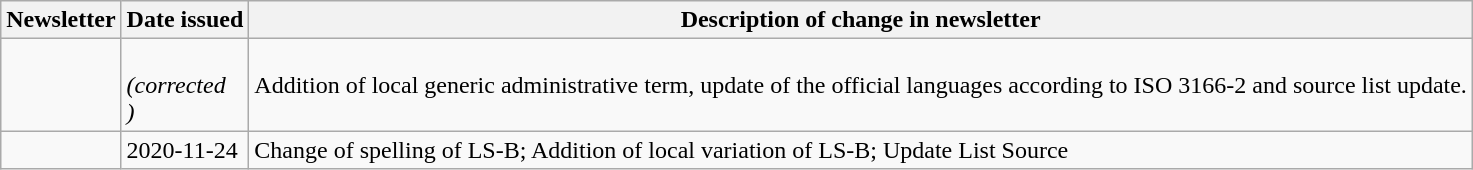<table class="wikitable">
<tr>
<th>Newsletter</th>
<th>Date issued</th>
<th>Description of change in newsletter</th>
</tr>
<tr>
<td id="II-3"></td>
<td><br> <em>(corrected<br> )</em></td>
<td>Addition of local generic administrative term, update of the official languages according to ISO 3166-2 and source list update.</td>
</tr>
<tr>
<td></td>
<td>2020-11-24</td>
<td>Change of spelling of LS-B; Addition of local variation of LS-B; Update List Source</td>
</tr>
</table>
